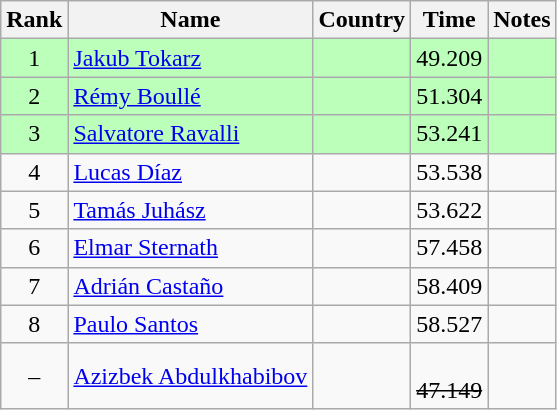<table class="wikitable" style="text-align:center">
<tr>
<th>Rank</th>
<th>Name</th>
<th>Country</th>
<th>Time</th>
<th>Notes</th>
</tr>
<tr bgcolor=bbffbb>
<td>1</td>
<td align="left"><a href='#'>Jakub Tokarz</a></td>
<td align="left"></td>
<td>49.209</td>
<td></td>
</tr>
<tr bgcolor=bbffbb>
<td>2</td>
<td align="left"><a href='#'>Rémy Boullé</a></td>
<td align="left"></td>
<td>51.304</td>
<td></td>
</tr>
<tr bgcolor=bbffbb>
<td>3</td>
<td align="left"><a href='#'>Salvatore Ravalli</a></td>
<td align="left"></td>
<td>53.241</td>
<td></td>
</tr>
<tr>
<td>4</td>
<td align="left"><a href='#'>Lucas Díaz</a></td>
<td align="left"></td>
<td>53.538</td>
<td></td>
</tr>
<tr>
<td>5</td>
<td align="left"><a href='#'>Tamás Juhász</a></td>
<td align="left"></td>
<td>53.622</td>
<td></td>
</tr>
<tr>
<td>6</td>
<td align="left"><a href='#'>Elmar Sternath</a></td>
<td align="left"></td>
<td>57.458</td>
<td></td>
</tr>
<tr>
<td>7</td>
<td align="left"><a href='#'>Adrián Castaño</a></td>
<td align="left"></td>
<td>58.409</td>
<td></td>
</tr>
<tr>
<td>8</td>
<td align="left"><a href='#'>Paulo Santos</a></td>
<td align="left"></td>
<td>58.527</td>
<td></td>
</tr>
<tr>
<td>–</td>
<td align="left"><a href='#'>Azizbek Abdulkhabibov</a></td>
<td align="left"></td>
<td><br><s>47.149</s></td>
<td></td>
</tr>
</table>
